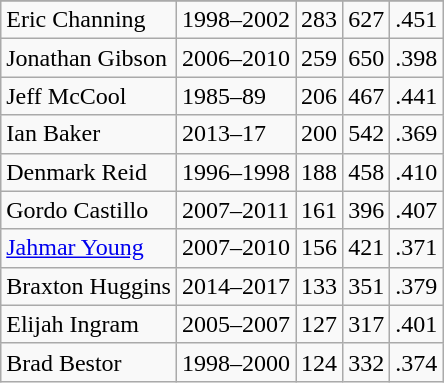<table class="wikitable">
<tr>
</tr>
<tr>
<td>Eric Channing</td>
<td>1998–2002</td>
<td>283</td>
<td>627</td>
<td>.451</td>
</tr>
<tr>
<td>Jonathan Gibson</td>
<td>2006–2010</td>
<td>259</td>
<td>650</td>
<td>.398</td>
</tr>
<tr>
<td>Jeff McCool</td>
<td>1985–89</td>
<td>206</td>
<td>467</td>
<td>.441</td>
</tr>
<tr>
<td>Ian Baker</td>
<td>2013–17</td>
<td>200</td>
<td>542</td>
<td>.369</td>
</tr>
<tr>
<td>Denmark Reid</td>
<td>1996–1998</td>
<td>188</td>
<td>458</td>
<td>.410</td>
</tr>
<tr>
<td>Gordo Castillo</td>
<td>2007–2011</td>
<td>161</td>
<td>396</td>
<td>.407</td>
</tr>
<tr>
<td><a href='#'>Jahmar Young</a></td>
<td>2007–2010</td>
<td>156</td>
<td>421</td>
<td>.371</td>
</tr>
<tr>
<td>Braxton Huggins</td>
<td>2014–2017</td>
<td>133</td>
<td>351</td>
<td>.379</td>
</tr>
<tr>
<td>Elijah Ingram</td>
<td>2005–2007</td>
<td>127</td>
<td>317</td>
<td>.401</td>
</tr>
<tr>
<td>Brad Bestor</td>
<td>1998–2000</td>
<td>124</td>
<td>332</td>
<td>.374</td>
</tr>
</table>
